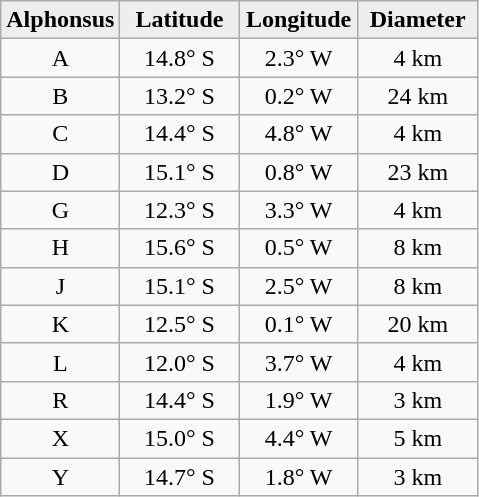<table class="wikitable">
<tr>
<th width="25%" style="background:#eeeeee;">Alphonsus</th>
<th width="25%" style="background:#eeeeee;">Latitude</th>
<th width="25%" style="background:#eeeeee;">Longitude</th>
<th width="25%" style="background:#eeeeee;">Diameter</th>
</tr>
<tr>
<td align="center">A</td>
<td align="center">14.8° S</td>
<td align="center">2.3° W</td>
<td align="center">4 km</td>
</tr>
<tr>
<td align="center">B</td>
<td align="center">13.2° S</td>
<td align="center">0.2° W</td>
<td align="center">24 km</td>
</tr>
<tr>
<td align="center">C</td>
<td align="center">14.4° S</td>
<td align="center">4.8° W</td>
<td align="center">4 km</td>
</tr>
<tr>
<td align="center">D</td>
<td align="center">15.1° S</td>
<td align="center">0.8° W</td>
<td align="center">23 km</td>
</tr>
<tr>
<td align="center">G</td>
<td align="center">12.3° S</td>
<td align="center">3.3° W</td>
<td align="center">4 km</td>
</tr>
<tr>
<td align="center">H</td>
<td align="center">15.6° S</td>
<td align="center">0.5° W</td>
<td align="center">8 km</td>
</tr>
<tr>
<td align="center">J</td>
<td align="center">15.1° S</td>
<td align="center">2.5° W</td>
<td align="center">8 km</td>
</tr>
<tr>
<td align="center">K</td>
<td align="center">12.5° S</td>
<td align="center">0.1° W</td>
<td align="center">20 km</td>
</tr>
<tr>
<td align="center">L</td>
<td align="center">12.0° S</td>
<td align="center">3.7° W</td>
<td align="center">4 km</td>
</tr>
<tr>
<td align="center">R</td>
<td align="center">14.4° S</td>
<td align="center">1.9° W</td>
<td align="center">3 km</td>
</tr>
<tr>
<td align="center">X</td>
<td align="center">15.0° S</td>
<td align="center">4.4° W</td>
<td align="center">5 km</td>
</tr>
<tr>
<td align="center">Y</td>
<td align="center">14.7° S</td>
<td align="center">1.8° W</td>
<td align="center">3 km</td>
</tr>
</table>
